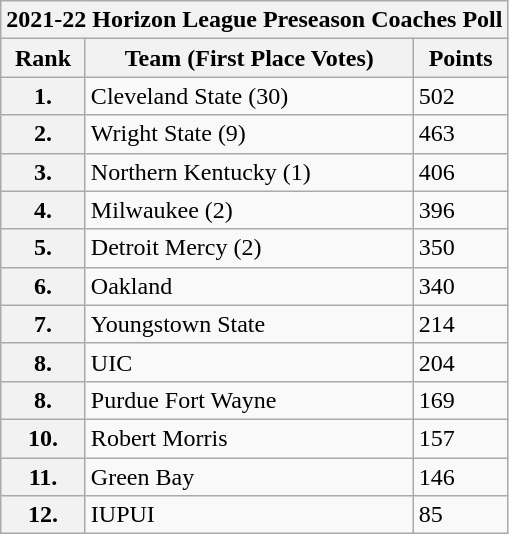<table class="wikitable">
<tr>
<th colspan="3">2021-22 Horizon League Preseason Coaches Poll</th>
</tr>
<tr>
<th>Rank</th>
<th>Team (First Place Votes)</th>
<th>Points</th>
</tr>
<tr>
<th>1.</th>
<td>Cleveland State (30)</td>
<td>502</td>
</tr>
<tr>
<th>2.</th>
<td>Wright State (9)</td>
<td>463</td>
</tr>
<tr>
<th>3.</th>
<td>Northern Kentucky (1)</td>
<td>406</td>
</tr>
<tr>
<th>4.</th>
<td>Milwaukee (2)</td>
<td>396</td>
</tr>
<tr>
<th>5.</th>
<td>Detroit Mercy (2)</td>
<td>350</td>
</tr>
<tr>
<th>6.</th>
<td>Oakland</td>
<td>340</td>
</tr>
<tr>
<th>7.</th>
<td>Youngstown State</td>
<td>214</td>
</tr>
<tr>
<th>8.</th>
<td>UIC</td>
<td>204</td>
</tr>
<tr>
<th>8.</th>
<td>Purdue Fort Wayne</td>
<td>169</td>
</tr>
<tr>
<th>10.</th>
<td>Robert Morris</td>
<td>157</td>
</tr>
<tr>
<th>11.</th>
<td>Green Bay</td>
<td>146</td>
</tr>
<tr>
<th>12.</th>
<td>IUPUI</td>
<td>85</td>
</tr>
</table>
